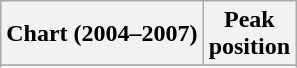<table class="wikitable plainrowheaders sortable">
<tr>
<th>Chart (2004–2007)</th>
<th>Peak<br>position</th>
</tr>
<tr>
</tr>
<tr>
</tr>
</table>
